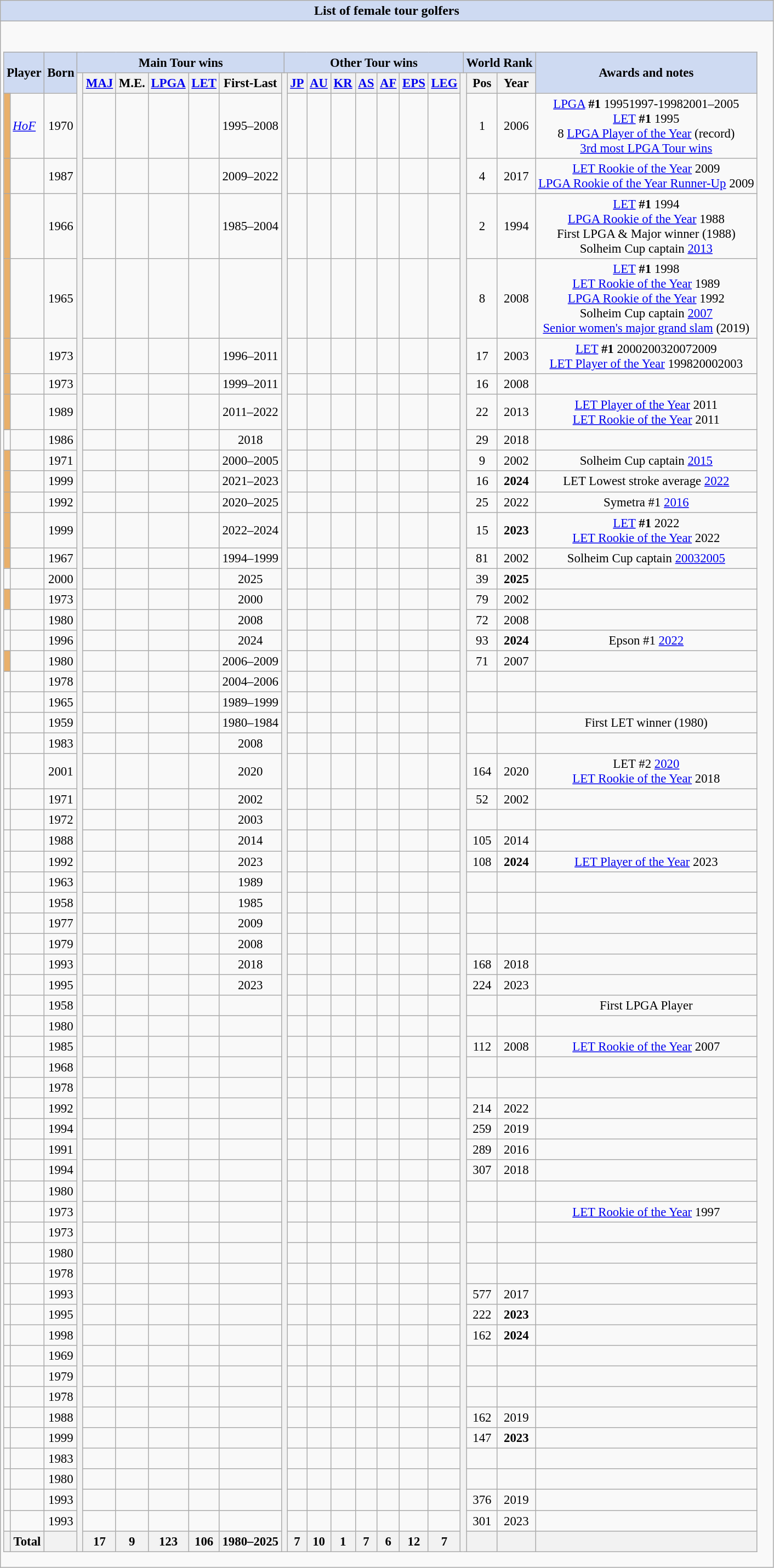<table class="wikitable sortable collapsible collapsed plainrowheaders" style="font-size:100%">
<tr>
<th colspan=60 style="background:#cedaf2;">List of female tour golfers</th>
</tr>
<tr>
<td><br><table class="wikitable mw-datatable" style="text-align:center;font-size:95%">
<tr>
<th colspan=2 style="background:#cedaf2;" rowspan=2>Player</th>
<th style="background:#cedaf2;" rowspan=2>Born</th>
<th style="background:#cedaf2;" colspan=7>Main Tour wins</th>
<th style="background:#cedaf2;" colspan=9>Other Tour wins</th>
<th style="background:#cedaf2;" colspan=3>World Rank</th>
<th style="background:#cedaf2;" rowspan=2>Awards and notes</th>
</tr>
<tr>
<th rowspan=61></th>
<th><a href='#'>MAJ</a></th>
<th><abbr>M.E.</abbr></th>
<th><a href='#'>LPGA</a></th>
<th><a href='#'>LET</a></th>
<th>First-Last</th>
<th rowspan=61 colspan=2></th>
<th><a href='#'>JP</a></th>
<th><a href='#'>AU</a></th>
<th><a href='#'>KR</a></th>
<th><a href='#'>AS</a></th>
<th><a href='#'>AF</a></th>
<th><a href='#'>EPS</a></th>
<th><a href='#'>LEG</a></th>
<th rowspan=61 colspan=2></th>
<th><abbr>Pos</abbr></th>
<th>Year</th>
</tr>
<tr>
<td style="background:#E9B06B;"></td>
<td align=left> <em><a href='#'><span>HoF</span></a></em></td>
<td>1970</td>
<td></td>
<td></td>
<td></td>
<td></td>
<td>1995–2008</td>
<td></td>
<td></td>
<td></td>
<td></td>
<td></td>
<td></td>
<td></td>
<td>1</td>
<td>2006</td>
<td><a href='#'>LPGA</a> <strong>#1</strong> 19951997-19982001–2005<br> <a href='#'>LET</a> <strong>#1</strong> 1995 <br>8 <a href='#'>LPGA Player of the Year</a> (record)<br> <a href='#'>3rd most LPGA Tour wins</a></td>
</tr>
<tr>
<td style="background:#E9B06B;"></td>
<td align=left><strong></strong></td>
<td>1987</td>
<td></td>
<td></td>
<td></td>
<td></td>
<td>2009–2022</td>
<td></td>
<td></td>
<td></td>
<td></td>
<td></td>
<td></td>
<td></td>
<td>4</td>
<td>2017</td>
<td><a href='#'>LET Rookie of the Year</a> 2009<br><a href='#'>LPGA Rookie of the Year Runner-Up</a> 2009</td>
</tr>
<tr>
<td style="background:#E9B06B;"></td>
<td align=left></td>
<td>1966</td>
<td></td>
<td></td>
<td></td>
<td></td>
<td>1985–2004</td>
<td></td>
<td></td>
<td></td>
<td></td>
<td></td>
<td></td>
<td></td>
<td>2</td>
<td>1994</td>
<td><a href='#'>LET</a> <strong>#1</strong> 1994<br><a href='#'>LPGA Rookie of the Year</a> 1988<br>First LPGA & Major winner (1988)<br> Solheim Cup captain <a href='#'>2013</a></td>
</tr>
<tr>
<td style="background:#E9B06B;"></td>
<td align=left></td>
<td>1965</td>
<td></td>
<td></td>
<td></td>
<td></td>
<td></td>
<td></td>
<td></td>
<td></td>
<td></td>
<td></td>
<td></td>
<td></td>
<td>8</td>
<td>2008</td>
<td><a href='#'>LET</a> <strong>#1</strong> 1998<br><a href='#'>LET Rookie of the Year</a> 1989<br> <a href='#'>LPGA Rookie of the Year</a> 1992 <br> Solheim Cup captain <a href='#'>2007</a><br><a href='#'>Senior women's major grand slam</a> (2019)</td>
</tr>
<tr>
<td style="background:#E9B06B;"></td>
<td align=left></td>
<td>1973</td>
<td></td>
<td></td>
<td></td>
<td></td>
<td>1996–2011</td>
<td></td>
<td></td>
<td></td>
<td></td>
<td></td>
<td></td>
<td></td>
<td>17</td>
<td>2003</td>
<td><a href='#'>LET</a> <strong>#1</strong> 2000200320072009<br><a href='#'>LET Player of the Year</a> 199820002003</td>
</tr>
<tr>
<td style="background:#E9B06B;"></td>
<td align=left> </td>
<td>1973</td>
<td></td>
<td></td>
<td></td>
<td></td>
<td>1999–2011</td>
<td></td>
<td></td>
<td></td>
<td></td>
<td></td>
<td></td>
<td></td>
<td>16</td>
<td>2008</td>
<td></td>
</tr>
<tr>
<td style="background:#E9B06B;"></td>
<td align=left><strong></strong></td>
<td>1989</td>
<td></td>
<td></td>
<td></td>
<td></td>
<td>2011–2022</td>
<td></td>
<td></td>
<td></td>
<td></td>
<td></td>
<td></td>
<td></td>
<td>22</td>
<td>2013</td>
<td><a href='#'>LET Player of the Year</a> 2011 <br> <a href='#'>LET Rookie of the Year</a> 2011</td>
</tr>
<tr>
<td></td>
<td align=left><strong></strong></td>
<td>1986</td>
<td></td>
<td></td>
<td></td>
<td></td>
<td>2018</td>
<td></td>
<td></td>
<td></td>
<td></td>
<td></td>
<td></td>
<td></td>
<td>29</td>
<td>2018</td>
<td></td>
</tr>
<tr>
<td style="background:#E9B06B;"></td>
<td align=left> </td>
<td>1971</td>
<td></td>
<td></td>
<td></td>
<td></td>
<td>2000–2005</td>
<td></td>
<td></td>
<td></td>
<td></td>
<td></td>
<td></td>
<td></td>
<td>9</td>
<td>2002</td>
<td>Solheim Cup captain <a href='#'>2015</a></td>
</tr>
<tr>
<td style="background:#E9B06B;"></td>
<td align=left><strong></strong></td>
<td>1999</td>
<td></td>
<td></td>
<td></td>
<td></td>
<td>2021–2023</td>
<td></td>
<td></td>
<td></td>
<td></td>
<td></td>
<td></td>
<td></td>
<td>16</td>
<td><strong>2024</strong></td>
<td>LET Lowest stroke average <a href='#'>2022</a></td>
</tr>
<tr>
<td style="background:#E9B06B;"></td>
<td align=left><strong></strong></td>
<td>1992</td>
<td></td>
<td></td>
<td></td>
<td></td>
<td>2020–2025</td>
<td></td>
<td></td>
<td></td>
<td></td>
<td></td>
<td></td>
<td></td>
<td>25</td>
<td>2022</td>
<td>Symetra #1 <a href='#'>2016</a></td>
</tr>
<tr>
<td style="background:#E9B06B;"></td>
<td align=left><strong></strong></td>
<td>1999</td>
<td></td>
<td></td>
<td></td>
<td></td>
<td>2022–2024</td>
<td></td>
<td></td>
<td></td>
<td></td>
<td></td>
<td></td>
<td></td>
<td>15</td>
<td><strong>2023</strong></td>
<td><a href='#'>LET</a> <strong>#1</strong> 2022 <br> <a href='#'>LET Rookie of the Year</a> 2022</td>
</tr>
<tr>
<td style="background:#E9B06B;"></td>
<td align=left></td>
<td>1967</td>
<td></td>
<td></td>
<td></td>
<td></td>
<td>1994–1999</td>
<td></td>
<td></td>
<td></td>
<td></td>
<td></td>
<td></td>
<td></td>
<td>81</td>
<td>2002</td>
<td>Solheim Cup captain <a href='#'>2003</a><a href='#'>2005</a></td>
</tr>
<tr>
<td></td>
<td align=left><strong></strong></td>
<td>2000</td>
<td></td>
<td></td>
<td></td>
<td></td>
<td>2025</td>
<td></td>
<td></td>
<td></td>
<td></td>
<td></td>
<td></td>
<td></td>
<td>39</td>
<td><strong>2025</strong></td>
<td></td>
</tr>
<tr>
<td style="background:#E9B06B;"></td>
<td align=left></td>
<td>1973</td>
<td></td>
<td></td>
<td></td>
<td></td>
<td>2000</td>
<td></td>
<td></td>
<td></td>
<td></td>
<td></td>
<td></td>
<td></td>
<td>79</td>
<td>2002</td>
<td></td>
</tr>
<tr>
<td></td>
<td align=left></td>
<td>1980</td>
<td></td>
<td></td>
<td></td>
<td></td>
<td>2008</td>
<td></td>
<td></td>
<td></td>
<td></td>
<td></td>
<td></td>
<td></td>
<td>72</td>
<td>2008</td>
<td></td>
</tr>
<tr>
<td></td>
<td align=left><strong></strong></td>
<td>1996</td>
<td></td>
<td></td>
<td></td>
<td></td>
<td>2024</td>
<td></td>
<td></td>
<td></td>
<td></td>
<td></td>
<td></td>
<td></td>
<td>93</td>
<td><strong>2024</strong></td>
<td>Epson #1 <a href='#'>2022</a></td>
</tr>
<tr>
<td style="background:#E9B06B;"></td>
<td align=left></td>
<td>1980</td>
<td></td>
<td></td>
<td></td>
<td></td>
<td>2006–2009</td>
<td></td>
<td></td>
<td></td>
<td></td>
<td></td>
<td></td>
<td></td>
<td>71</td>
<td>2007</td>
<td></td>
</tr>
<tr>
<td></td>
<td align=left></td>
<td>1978</td>
<td></td>
<td></td>
<td></td>
<td></td>
<td>2004–2006</td>
<td></td>
<td></td>
<td></td>
<td></td>
<td></td>
<td></td>
<td></td>
<td></td>
<td></td>
<td></td>
</tr>
<tr>
<td></td>
<td align=left></td>
<td>1965</td>
<td></td>
<td></td>
<td></td>
<td></td>
<td>1989–1999</td>
<td></td>
<td></td>
<td></td>
<td></td>
<td></td>
<td></td>
<td></td>
<td></td>
<td></td>
<td></td>
</tr>
<tr>
<td></td>
<td align=left></td>
<td>1959</td>
<td></td>
<td></td>
<td></td>
<td></td>
<td>1980–1984</td>
<td></td>
<td></td>
<td></td>
<td></td>
<td></td>
<td></td>
<td></td>
<td></td>
<td></td>
<td>First LET winner (1980)</td>
</tr>
<tr>
<td></td>
<td align=left></td>
<td>1983</td>
<td></td>
<td></td>
<td></td>
<td></td>
<td>2008</td>
<td></td>
<td></td>
<td></td>
<td></td>
<td></td>
<td></td>
<td></td>
<td></td>
<td></td>
<td></td>
</tr>
<tr>
<td></td>
<td align=left></td>
<td>2001</td>
<td></td>
<td></td>
<td></td>
<td></td>
<td>2020</td>
<td></td>
<td></td>
<td></td>
<td></td>
<td></td>
<td></td>
<td></td>
<td>164</td>
<td>2020</td>
<td>LET #2 <a href='#'>2020</a><br><a href='#'>LET Rookie of the Year</a> 2018</td>
</tr>
<tr>
<td></td>
<td align=left></td>
<td>1971</td>
<td></td>
<td></td>
<td></td>
<td></td>
<td>2002</td>
<td></td>
<td></td>
<td></td>
<td></td>
<td></td>
<td></td>
<td></td>
<td>52</td>
<td>2002</td>
<td></td>
</tr>
<tr>
<td></td>
<td align=left></td>
<td>1972</td>
<td></td>
<td></td>
<td></td>
<td></td>
<td>2003</td>
<td></td>
<td></td>
<td></td>
<td></td>
<td></td>
<td></td>
<td></td>
<td></td>
<td></td>
<td></td>
</tr>
<tr>
<td></td>
<td align=left></td>
<td>1988</td>
<td></td>
<td></td>
<td></td>
<td></td>
<td>2014</td>
<td></td>
<td></td>
<td></td>
<td></td>
<td></td>
<td></td>
<td></td>
<td>105</td>
<td>2014</td>
<td></td>
</tr>
<tr>
<td></td>
<td align=left><strong></strong></td>
<td>1992</td>
<td></td>
<td></td>
<td></td>
<td></td>
<td>2023</td>
<td></td>
<td></td>
<td></td>
<td></td>
<td></td>
<td></td>
<td></td>
<td>108</td>
<td><strong>2024</strong></td>
<td><a href='#'>LET Player of the Year</a> 2023</td>
</tr>
<tr>
<td></td>
<td align=left></td>
<td>1963</td>
<td></td>
<td></td>
<td></td>
<td></td>
<td>1989</td>
<td></td>
<td></td>
<td></td>
<td></td>
<td></td>
<td></td>
<td></td>
<td></td>
<td></td>
<td></td>
</tr>
<tr>
<td></td>
<td align=left></td>
<td>1958</td>
<td></td>
<td></td>
<td></td>
<td></td>
<td>1985</td>
<td></td>
<td></td>
<td></td>
<td></td>
<td></td>
<td></td>
<td></td>
<td></td>
<td></td>
<td></td>
</tr>
<tr>
<td></td>
<td align=left> </td>
<td>1977</td>
<td></td>
<td></td>
<td></td>
<td></td>
<td>2009</td>
<td></td>
<td></td>
<td></td>
<td></td>
<td></td>
<td></td>
<td></td>
<td></td>
<td></td>
<td></td>
</tr>
<tr>
<td></td>
<td align=left></td>
<td>1979</td>
<td></td>
<td></td>
<td></td>
<td></td>
<td>2008</td>
<td></td>
<td></td>
<td></td>
<td></td>
<td></td>
<td></td>
<td></td>
<td></td>
<td></td>
<td></td>
</tr>
<tr>
<td></td>
<td align=left></td>
<td>1993</td>
<td></td>
<td></td>
<td></td>
<td></td>
<td>2018</td>
<td></td>
<td></td>
<td></td>
<td></td>
<td></td>
<td></td>
<td></td>
<td>168</td>
<td>2018</td>
<td></td>
</tr>
<tr>
<td></td>
<td align=left><strong></strong></td>
<td>1995</td>
<td></td>
<td></td>
<td></td>
<td></td>
<td>2023</td>
<td></td>
<td></td>
<td></td>
<td></td>
<td></td>
<td></td>
<td></td>
<td>224</td>
<td>2023</td>
<td></td>
</tr>
<tr>
<td></td>
<td align=left></td>
<td>1958</td>
<td></td>
<td></td>
<td></td>
<td></td>
<td></td>
<td></td>
<td></td>
<td></td>
<td></td>
<td></td>
<td></td>
<td></td>
<td></td>
<td></td>
<td>First LPGA Player</td>
</tr>
<tr>
<td></td>
<td align=left></td>
<td>1980</td>
<td></td>
<td></td>
<td></td>
<td></td>
<td></td>
<td></td>
<td></td>
<td></td>
<td></td>
<td></td>
<td></td>
<td></td>
<td></td>
<td></td>
<td></td>
</tr>
<tr>
<td></td>
<td align=left></td>
<td>1985</td>
<td></td>
<td></td>
<td></td>
<td></td>
<td></td>
<td></td>
<td></td>
<td></td>
<td></td>
<td></td>
<td></td>
<td></td>
<td>112</td>
<td>2008</td>
<td><a href='#'>LET Rookie of the Year</a> 2007</td>
</tr>
<tr>
<td></td>
<td align=left></td>
<td>1968</td>
<td></td>
<td></td>
<td></td>
<td></td>
<td></td>
<td></td>
<td></td>
<td></td>
<td></td>
<td></td>
<td></td>
<td></td>
<td></td>
<td></td>
<td></td>
</tr>
<tr>
<td></td>
<td align=left></td>
<td>1978</td>
<td></td>
<td></td>
<td></td>
<td></td>
<td></td>
<td></td>
<td></td>
<td></td>
<td></td>
<td></td>
<td></td>
<td></td>
<td></td>
<td></td>
<td></td>
</tr>
<tr>
<td></td>
<td align=left></td>
<td>1992</td>
<td></td>
<td></td>
<td></td>
<td></td>
<td></td>
<td></td>
<td></td>
<td></td>
<td></td>
<td></td>
<td></td>
<td></td>
<td>214</td>
<td>2022</td>
<td></td>
</tr>
<tr>
<td></td>
<td align=left></td>
<td>1994</td>
<td></td>
<td></td>
<td></td>
<td></td>
<td></td>
<td></td>
<td></td>
<td></td>
<td></td>
<td></td>
<td></td>
<td></td>
<td>259</td>
<td>2019</td>
<td></td>
</tr>
<tr>
<td></td>
<td align=left></td>
<td>1991</td>
<td></td>
<td></td>
<td></td>
<td></td>
<td></td>
<td></td>
<td></td>
<td></td>
<td></td>
<td></td>
<td></td>
<td></td>
<td>289</td>
<td>2016</td>
<td></td>
</tr>
<tr>
<td></td>
<td align=left></td>
<td>1994</td>
<td></td>
<td></td>
<td></td>
<td></td>
<td></td>
<td></td>
<td></td>
<td></td>
<td></td>
<td></td>
<td></td>
<td></td>
<td>307</td>
<td>2018</td>
<td></td>
</tr>
<tr>
<td></td>
<td align=left></td>
<td>1980</td>
<td></td>
<td></td>
<td></td>
<td></td>
<td></td>
<td></td>
<td></td>
<td></td>
<td></td>
<td></td>
<td></td>
<td></td>
<td></td>
<td></td>
<td></td>
</tr>
<tr>
<td></td>
<td align=left></td>
<td>1973</td>
<td></td>
<td></td>
<td></td>
<td></td>
<td></td>
<td></td>
<td></td>
<td></td>
<td></td>
<td></td>
<td></td>
<td></td>
<td></td>
<td></td>
<td><a href='#'>LET Rookie of the Year</a> 1997</td>
</tr>
<tr>
<td></td>
<td align=left></td>
<td>1973</td>
<td></td>
<td></td>
<td></td>
<td></td>
<td></td>
<td></td>
<td></td>
<td></td>
<td></td>
<td></td>
<td></td>
<td></td>
<td></td>
<td></td>
<td></td>
</tr>
<tr>
<td></td>
<td align=left></td>
<td>1980</td>
<td></td>
<td></td>
<td></td>
<td></td>
<td></td>
<td></td>
<td></td>
<td></td>
<td></td>
<td></td>
<td></td>
<td></td>
<td></td>
<td></td>
<td></td>
</tr>
<tr>
<td></td>
<td align=left> </td>
<td>1978</td>
<td></td>
<td></td>
<td></td>
<td></td>
<td></td>
<td></td>
<td></td>
<td></td>
<td></td>
<td></td>
<td></td>
<td></td>
<td></td>
<td></td>
<td></td>
</tr>
<tr>
<td></td>
<td align=left></td>
<td>1993</td>
<td></td>
<td></td>
<td></td>
<td></td>
<td></td>
<td></td>
<td></td>
<td></td>
<td></td>
<td></td>
<td></td>
<td></td>
<td>577</td>
<td>2017</td>
<td></td>
</tr>
<tr>
<td></td>
<td align=left><strong></strong></td>
<td>1995</td>
<td></td>
<td></td>
<td></td>
<td></td>
<td></td>
<td></td>
<td></td>
<td></td>
<td></td>
<td></td>
<td></td>
<td></td>
<td>222</td>
<td><strong>2023</strong></td>
<td></td>
</tr>
<tr>
<td></td>
<td align=left><strong></strong></td>
<td>1998</td>
<td></td>
<td></td>
<td></td>
<td></td>
<td></td>
<td></td>
<td></td>
<td></td>
<td></td>
<td></td>
<td></td>
<td></td>
<td>162</td>
<td><strong>2024</strong></td>
<td></td>
</tr>
<tr>
<td></td>
<td align=left></td>
<td>1969</td>
<td></td>
<td></td>
<td></td>
<td></td>
<td></td>
<td></td>
<td></td>
<td></td>
<td></td>
<td></td>
<td></td>
<td></td>
<td></td>
<td></td>
<td></td>
</tr>
<tr>
<td></td>
<td align=left></td>
<td>1979</td>
<td></td>
<td></td>
<td></td>
<td></td>
<td></td>
<td></td>
<td></td>
<td></td>
<td></td>
<td></td>
<td></td>
<td></td>
<td></td>
<td></td>
<td></td>
</tr>
<tr>
<td></td>
<td align=left></td>
<td>1978</td>
<td></td>
<td></td>
<td></td>
<td></td>
<td></td>
<td></td>
<td></td>
<td></td>
<td></td>
<td></td>
<td></td>
<td></td>
<td></td>
<td></td>
<td></td>
</tr>
<tr>
<td></td>
<td align=left><strong></strong></td>
<td>1988</td>
<td></td>
<td></td>
<td></td>
<td></td>
<td></td>
<td></td>
<td></td>
<td></td>
<td></td>
<td></td>
<td></td>
<td></td>
<td>162</td>
<td>2019</td>
<td></td>
</tr>
<tr>
<td></td>
<td align=left><strong></strong></td>
<td>1999</td>
<td></td>
<td></td>
<td></td>
<td></td>
<td></td>
<td></td>
<td></td>
<td></td>
<td></td>
<td></td>
<td></td>
<td></td>
<td>147</td>
<td><strong>2023</strong></td>
<td></td>
</tr>
<tr>
<td></td>
<td align=left></td>
<td>1983</td>
<td></td>
<td></td>
<td></td>
<td></td>
<td></td>
<td></td>
<td></td>
<td></td>
<td></td>
<td></td>
<td></td>
<td></td>
<td></td>
<td></td>
<td></td>
</tr>
<tr>
<td></td>
<td align=left> </td>
<td>1980</td>
<td></td>
<td></td>
<td></td>
<td></td>
<td></td>
<td></td>
<td></td>
<td></td>
<td></td>
<td></td>
<td></td>
<td></td>
<td></td>
<td></td>
<td></td>
</tr>
<tr>
<td></td>
<td align=left></td>
<td>1993</td>
<td></td>
<td></td>
<td></td>
<td></td>
<td></td>
<td></td>
<td></td>
<td></td>
<td></td>
<td></td>
<td></td>
<td></td>
<td>376</td>
<td>2019</td>
<td></td>
</tr>
<tr>
<td></td>
<td align=left></td>
<td>1993</td>
<td></td>
<td></td>
<td></td>
<td></td>
<td></td>
<td></td>
<td></td>
<td></td>
<td></td>
<td></td>
<td></td>
<td></td>
<td>301</td>
<td>2023</td>
<td></td>
</tr>
<tr>
<th></th>
<th>Total</th>
<th></th>
<th>17</th>
<th>9</th>
<th>123</th>
<th>106</th>
<th>1980–2025</th>
<th>7</th>
<th>10</th>
<th>1</th>
<th>7</th>
<th>6</th>
<th>12</th>
<th>7</th>
<th></th>
<th></th>
<th></th>
</tr>
</table>
   </td>
</tr>
</table>
